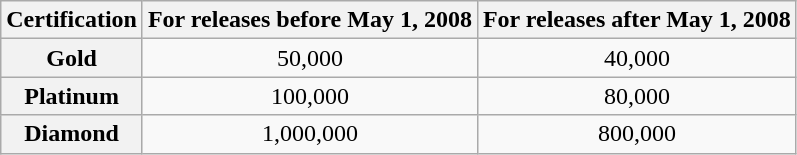<table class="wikitable">
<tr>
<th>Certification</th>
<th>For releases before May 1, 2008</th>
<th>For releases after May 1, 2008</th>
</tr>
<tr>
<th>Gold</th>
<td align="center">50,000</td>
<td align="center">40,000</td>
</tr>
<tr>
<th>Platinum</th>
<td align="center">100,000</td>
<td align="center">80,000</td>
</tr>
<tr>
<th>Diamond</th>
<td align="center">1,000,000</td>
<td align="center">800,000</td>
</tr>
</table>
